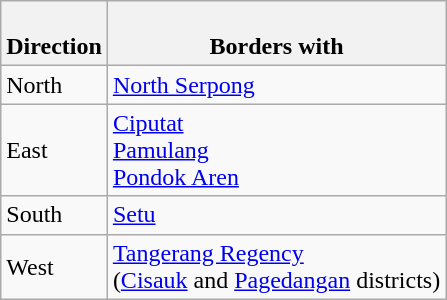<table class="wikitable">
<tr>
<th><br>Direction</th>
<th><br>Borders with</th>
</tr>
<tr>
<td>North</td>
<td><a href='#'>North Serpong</a></td>
</tr>
<tr>
<td>East</td>
<td><a href='#'>Ciputat</a><br><a href='#'>Pamulang</a><br><a href='#'>Pondok Aren</a></td>
</tr>
<tr>
<td>South</td>
<td><a href='#'>Setu</a></td>
</tr>
<tr>
<td>West</td>
<td><a href='#'>Tangerang Regency</a><br>(<a href='#'>Cisauk</a> and <a href='#'>Pagedangan</a> districts)</td>
</tr>
</table>
